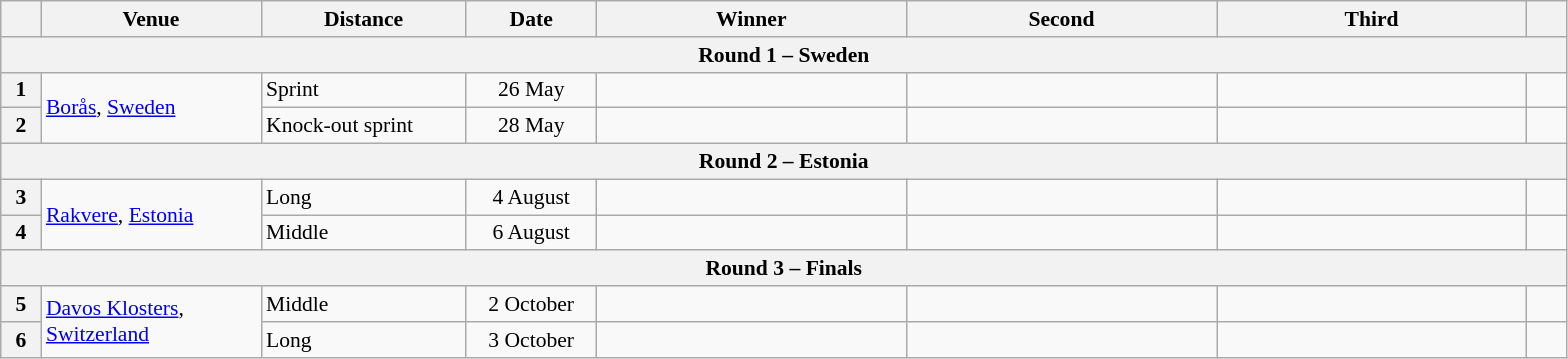<table class="wikitable" style="font-size: 90%">
<tr>
<th width="20"></th>
<th width="140">Venue</th>
<th width="130">Distance</th>
<th width="80">Date</th>
<th width="200">Winner</th>
<th width="200">Second</th>
<th width="200">Third</th>
<th width="20"></th>
</tr>
<tr>
<th colspan="8">Round 1 – Sweden</th>
</tr>
<tr>
<th>1</th>
<td rowspan=2> <a href='#'>Borås</a>, <a href='#'>Sweden</a></td>
<td>Sprint</td>
<td align=center>26 May</td>
<td></td>
<td></td>
<td><br></td>
<td></td>
</tr>
<tr>
<th>2</th>
<td>Knock-out sprint</td>
<td align=center>28 May</td>
<td></td>
<td></td>
<td></td>
<td></td>
</tr>
<tr>
<th colspan="8">Round 2 – Estonia</th>
</tr>
<tr>
<th>3</th>
<td rowspan=2> <a href='#'>Rakvere</a>, <a href='#'>Estonia</a></td>
<td>Long</td>
<td align=center>4 August</td>
<td></td>
<td></td>
<td></td>
<td></td>
</tr>
<tr>
<th>4</th>
<td>Middle</td>
<td align=center>6 August</td>
<td></td>
<td></td>
<td></td>
<td></td>
</tr>
<tr>
<th colspan="8">Round 3 – Finals</th>
</tr>
<tr>
<th>5</th>
<td rowspan=2> <a href='#'>Davos Klosters</a>, <a href='#'>Switzerland</a></td>
<td>Middle</td>
<td align=center>2 October</td>
<td></td>
<td></td>
<td></td>
<td></td>
</tr>
<tr>
<th>6</th>
<td>Long</td>
<td align=center>3 October</td>
<td></td>
<td></td>
<td></td>
<td></td>
</tr>
</table>
